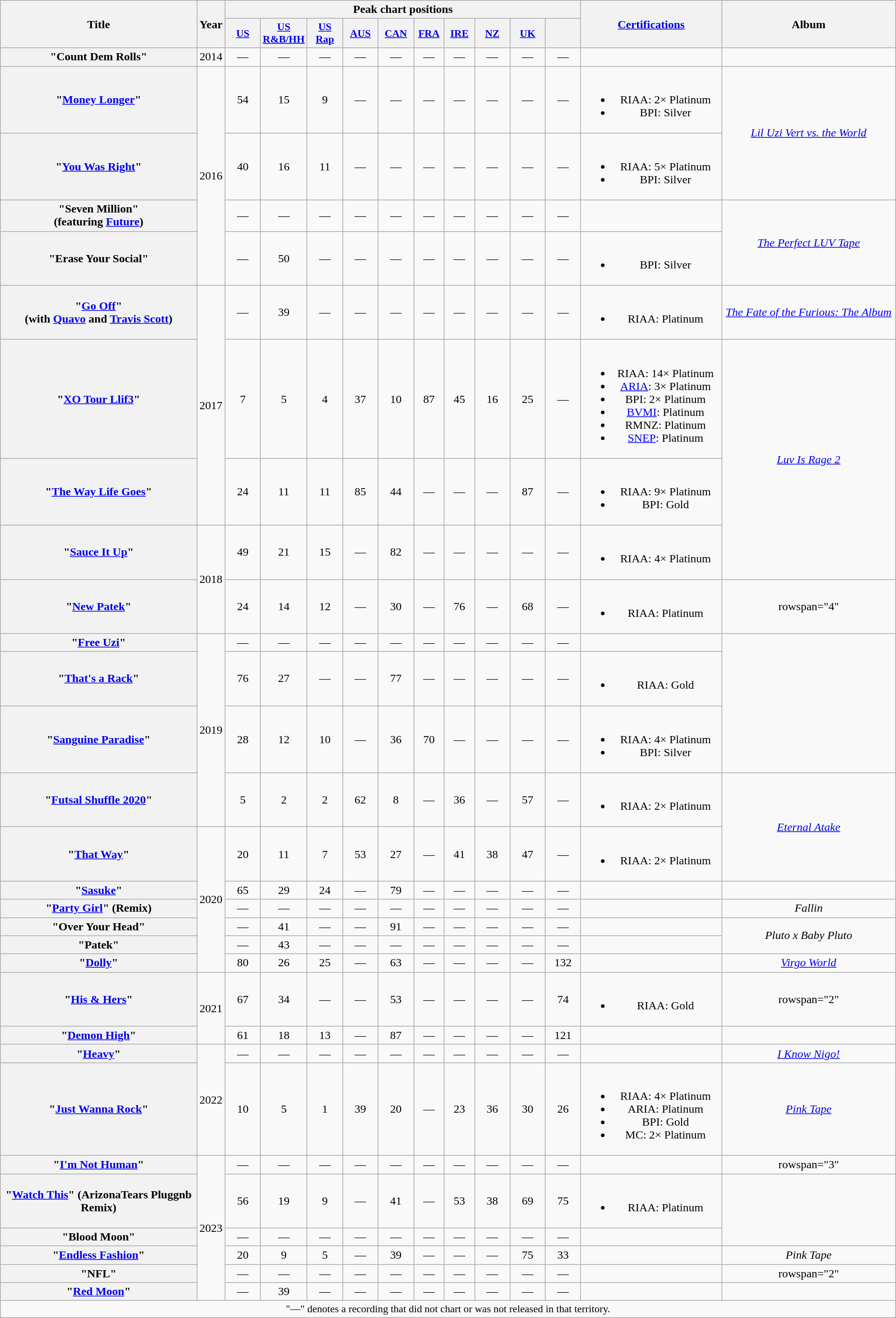<table class="wikitable plainrowheaders" style="text-align:center;">
<tr>
<th scope="col" rowspan="2" style="width:17em;">Title</th>
<th scope="col" rowspan="2" style="width:1em;">Year</th>
<th scope="col" colspan="10">Peak chart positions</th>
<th scope="col" rowspan="2" style="width:12em;"><a href='#'>Certifications</a></th>
<th scope="col" rowspan="2" style="width:15em;">Album</th>
</tr>
<tr>
<th scope="col" style="width:3em;font-size:90%;"><a href='#'>US</a><br></th>
<th scope="col" style="width:3em;font-size:90%;"><a href='#'>US R&B/HH</a><br></th>
<th scope="col" style="width:3em;font-size:90%;"><a href='#'>US<br>Rap</a><br></th>
<th scope="col" style="width:3em;font-size:90%;"><a href='#'>AUS</a><br></th>
<th scope="col" style="width:3em;font-size:90%;"><a href='#'>CAN</a><br></th>
<th scope="col" style="width:2.5em;font-size:90%;"><a href='#'>FRA</a><br></th>
<th scope="col" style="width:2.5em;font-size:90%;"><a href='#'>IRE</a><br></th>
<th scope="col" style="width:3em;font-size:90%;"><a href='#'>NZ</a><br></th>
<th scope="col" style="width:3em;font-size:90%;"><a href='#'>UK</a><br></th>
<th scope="col" style="width:3em;font-size:90%;"><a href='#'></a><br></th>
</tr>
<tr>
<th scope="row">"Count Dem Rolls"<br></th>
<td>2014</td>
<td>—</td>
<td>—</td>
<td>—</td>
<td>—</td>
<td>—</td>
<td>—</td>
<td>—</td>
<td>—</td>
<td>—</td>
<td>—</td>
<td></td>
<td></td>
</tr>
<tr>
<th scope="row">"<a href='#'>Money Longer</a>"</th>
<td rowspan="4">2016</td>
<td>54</td>
<td>15</td>
<td>9</td>
<td>—</td>
<td>—</td>
<td>—</td>
<td>—</td>
<td>—</td>
<td>—</td>
<td>—</td>
<td><br><ul><li>RIAA: 2× Platinum</li><li>BPI: Silver</li></ul></td>
<td rowspan="2"><em><a href='#'>Lil Uzi Vert vs. the World</a></em></td>
</tr>
<tr>
<th scope="row">"<a href='#'>You Was Right</a>"</th>
<td>40</td>
<td>16</td>
<td>11</td>
<td>—</td>
<td>—</td>
<td>—</td>
<td>—</td>
<td>—</td>
<td>—</td>
<td>—</td>
<td><br><ul><li>RIAA: 5× Platinum</li><li>BPI: Silver</li></ul></td>
</tr>
<tr>
<th scope="row">"Seven Million"<br><span>(featuring <a href='#'>Future</a>)</span></th>
<td>—</td>
<td>—</td>
<td>—</td>
<td>—</td>
<td>—</td>
<td>—</td>
<td>—</td>
<td>—</td>
<td>—</td>
<td>—</td>
<td></td>
<td rowspan="2"><em><a href='#'>The Perfect LUV Tape</a></em></td>
</tr>
<tr>
<th scope="row">"Erase Your Social"</th>
<td>—</td>
<td>50</td>
<td>—</td>
<td>—</td>
<td>—</td>
<td>—</td>
<td>—</td>
<td>—</td>
<td>—</td>
<td>—</td>
<td><br><ul><li>BPI: Silver</li></ul></td>
</tr>
<tr>
<th scope="row">"<a href='#'>Go Off</a>"<br><span>(with <a href='#'>Quavo</a> and <a href='#'>Travis Scott</a>)</span></th>
<td rowspan="3">2017</td>
<td>—</td>
<td>39</td>
<td>—</td>
<td>—</td>
<td>—</td>
<td>—</td>
<td>—</td>
<td>—</td>
<td>—</td>
<td>—</td>
<td><br><ul><li>RIAA: Platinum</li></ul></td>
<td><em><a href='#'>The Fate of the Furious: The Album</a></em></td>
</tr>
<tr>
<th scope="row">"<a href='#'>XO Tour Llif3</a>"</th>
<td>7</td>
<td>5</td>
<td>4</td>
<td>37</td>
<td>10</td>
<td>87</td>
<td>45</td>
<td>16</td>
<td>25</td>
<td>—</td>
<td><br><ul><li>RIAA: 14× Platinum</li><li><a href='#'>ARIA</a>: 3× Platinum</li><li>BPI: 2× Platinum</li><li><a href='#'>BVMI</a>: Platinum</li><li>RMNZ: Platinum</li><li><a href='#'>SNEP</a>: Platinum</li></ul></td>
<td rowspan="3"><em><a href='#'>Luv Is Rage 2</a></em></td>
</tr>
<tr>
<th scope="row">"<a href='#'>The Way Life Goes</a>"<br></th>
<td>24</td>
<td>11</td>
<td>11</td>
<td>85</td>
<td>44</td>
<td>—</td>
<td>—</td>
<td>—</td>
<td>87</td>
<td>—</td>
<td><br><ul><li>RIAA: 9× Platinum</li><li>BPI: Gold</li></ul></td>
</tr>
<tr>
<th scope="row">"<a href='#'>Sauce It Up</a>"</th>
<td rowspan="2">2018</td>
<td>49</td>
<td>21</td>
<td>15</td>
<td>—</td>
<td>82</td>
<td>—</td>
<td>—</td>
<td>—</td>
<td>—</td>
<td>—</td>
<td><br><ul><li>RIAA: 4× Platinum</li></ul></td>
</tr>
<tr>
<th scope="row">"<a href='#'>New Patek</a>"</th>
<td>24</td>
<td>14</td>
<td>12</td>
<td>—</td>
<td>30</td>
<td>—</td>
<td>76</td>
<td>—</td>
<td>68</td>
<td>—</td>
<td><br><ul><li>RIAA: Platinum</li></ul></td>
<td>rowspan="4" </td>
</tr>
<tr>
<th scope="row">"<a href='#'>Free Uzi</a>"</th>
<td rowspan="4">2019</td>
<td>—</td>
<td>—</td>
<td>—</td>
<td>—</td>
<td>—</td>
<td>—</td>
<td>—</td>
<td>—</td>
<td>—</td>
<td>—</td>
<td></td>
</tr>
<tr>
<th scope="row">"<a href='#'>That's a Rack</a>"</th>
<td>76</td>
<td>27</td>
<td>—</td>
<td>—</td>
<td>77</td>
<td>—</td>
<td>—</td>
<td>—</td>
<td>—</td>
<td>—</td>
<td><br><ul><li>RIAA: Gold</li></ul></td>
</tr>
<tr>
<th scope="row">"<a href='#'>Sanguine Paradise</a>"</th>
<td>28</td>
<td>12</td>
<td>10</td>
<td>—</td>
<td>36</td>
<td>70</td>
<td>—</td>
<td>—</td>
<td>—</td>
<td>—</td>
<td><br><ul><li>RIAA: 4× Platinum</li><li>BPI: Silver</li></ul></td>
</tr>
<tr>
<th scope="row">"<a href='#'>Futsal Shuffle 2020</a>"</th>
<td>5</td>
<td>2</td>
<td>2</td>
<td>62</td>
<td>8</td>
<td>—</td>
<td>36</td>
<td>—</td>
<td>57</td>
<td>—</td>
<td><br><ul><li>RIAA: 2× Platinum</li></ul></td>
<td rowspan="2"><em><a href='#'>Eternal Atake</a></em></td>
</tr>
<tr>
<th scope="row">"<a href='#'>That Way</a>"</th>
<td rowspan="6">2020</td>
<td>20</td>
<td>11</td>
<td>7</td>
<td>53</td>
<td>27</td>
<td>—</td>
<td>41</td>
<td>38</td>
<td>47</td>
<td>—</td>
<td><br><ul><li>RIAA: 2× Platinum</li></ul></td>
</tr>
<tr>
<th scope="row">"<a href='#'>Sasuke</a>"</th>
<td>65</td>
<td>29</td>
<td>24</td>
<td>—</td>
<td>79</td>
<td>—</td>
<td>—</td>
<td>—</td>
<td>—</td>
<td>—</td>
<td></td>
<td></td>
</tr>
<tr>
<th scope="row">"<a href='#'>Party Girl</a>" (Remix)<br></th>
<td>—</td>
<td>—</td>
<td>—</td>
<td>—</td>
<td>—</td>
<td>—</td>
<td>—</td>
<td>—</td>
<td>—</td>
<td>—</td>
<td></td>
<td><em>Fallin</em></td>
</tr>
<tr>
<th scope="row">"Over Your Head"<br></th>
<td>—</td>
<td>41</td>
<td>—</td>
<td>—</td>
<td>91</td>
<td>—</td>
<td>—</td>
<td>—</td>
<td>—</td>
<td>—</td>
<td></td>
<td rowspan="2"><em>Pluto x Baby Pluto</em></td>
</tr>
<tr>
<th scope="row">"Patek"<br></th>
<td>—</td>
<td>43</td>
<td>—</td>
<td>—</td>
<td>—</td>
<td>—</td>
<td>—</td>
<td>—</td>
<td>—</td>
<td>—</td>
<td></td>
</tr>
<tr>
<th scope="row">"<a href='#'>Dolly</a>"<br></th>
<td>80</td>
<td>26</td>
<td>25</td>
<td>—</td>
<td>63</td>
<td>—</td>
<td>—</td>
<td>—</td>
<td>—</td>
<td>132</td>
<td></td>
<td><em><a href='#'>Virgo World</a></em></td>
</tr>
<tr>
<th scope="row">"<a href='#'>His & Hers</a>"<br></th>
<td rowspan="2">2021</td>
<td>67</td>
<td>34</td>
<td>—</td>
<td>—</td>
<td>53</td>
<td>—</td>
<td>—</td>
<td>—</td>
<td>—</td>
<td>74</td>
<td><br><ul><li>RIAA: Gold</li></ul></td>
<td>rowspan="2" </td>
</tr>
<tr>
<th scope="row">"<a href='#'>Demon High</a>"</th>
<td>61</td>
<td>18</td>
<td>13</td>
<td>—</td>
<td>87</td>
<td>—</td>
<td>—</td>
<td>—</td>
<td>—</td>
<td>121</td>
<td></td>
</tr>
<tr>
<th scope="row">"<a href='#'>Heavy</a>"<br></th>
<td rowspan="2">2022</td>
<td>—</td>
<td>—</td>
<td>—</td>
<td>—</td>
<td>—</td>
<td>—</td>
<td>—</td>
<td>—</td>
<td>—</td>
<td>—</td>
<td></td>
<td><em><a href='#'>I Know Nigo!</a></em></td>
</tr>
<tr>
<th scope="row">"<a href='#'>Just Wanna Rock</a>"</th>
<td>10</td>
<td>5</td>
<td>1</td>
<td>39</td>
<td>20</td>
<td>—</td>
<td>23</td>
<td>36</td>
<td>30</td>
<td>26</td>
<td><br><ul><li>RIAA: 4× Platinum</li><li>ARIA: Platinum</li><li>BPI: Gold</li><li>MC: 2× Platinum</li></ul></td>
<td><em><a href='#'>Pink Tape</a></em></td>
</tr>
<tr>
<th scope="row">"<a href='#'>I'm Not Human</a>"<br></th>
<td rowspan="6">2023</td>
<td>—</td>
<td>—</td>
<td>—</td>
<td>—</td>
<td>—</td>
<td>—</td>
<td>—</td>
<td>—</td>
<td>—</td>
<td>—</td>
<td></td>
<td>rowspan="3" </td>
</tr>
<tr>
<th scope="row">"<a href='#'>Watch This</a>" (ArizonaTears Pluggnb Remix)<br></th>
<td>56</td>
<td>19</td>
<td>9</td>
<td>—</td>
<td>41</td>
<td>—</td>
<td>53</td>
<td>38</td>
<td>69</td>
<td>75</td>
<td><br><ul><li>RIAA: Platinum</li></ul></td>
</tr>
<tr>
<th scope="row">"Blood Moon"<br></th>
<td>—</td>
<td>—</td>
<td>—</td>
<td>—</td>
<td>—</td>
<td>—</td>
<td>—</td>
<td>—</td>
<td>—</td>
<td>—</td>
<td></td>
</tr>
<tr>
<th scope="row">"<a href='#'>Endless Fashion</a>"<br></th>
<td>20</td>
<td>9</td>
<td>5</td>
<td>—</td>
<td>39</td>
<td>—</td>
<td>—</td>
<td>—</td>
<td>75</td>
<td>33</td>
<td></td>
<td><em>Pink Tape</em></td>
</tr>
<tr>
<th scope="row">"NFL"</th>
<td>—</td>
<td>—</td>
<td>—</td>
<td>—</td>
<td>—</td>
<td>—</td>
<td>—</td>
<td>—</td>
<td>—</td>
<td>—</td>
<td></td>
<td>rowspan="2" </td>
</tr>
<tr>
<th scope="row">"<a href='#'>Red Moon</a>"</th>
<td>—</td>
<td>39</td>
<td>—</td>
<td>—</td>
<td>—</td>
<td>—</td>
<td>—</td>
<td>—</td>
<td>—</td>
<td>—</td>
<td></td>
</tr>
<tr>
<td colspan="14" style="font-size:90%">"—" denotes a recording that did not chart or was not released in that territory.</td>
</tr>
</table>
